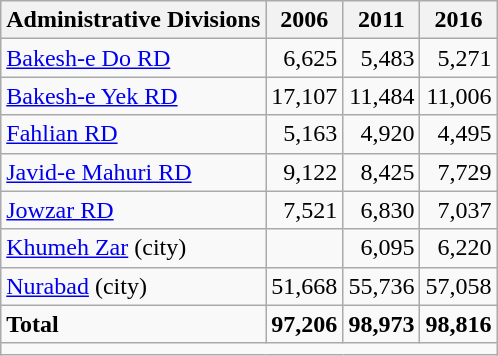<table class="wikitable">
<tr>
<th>Administrative Divisions</th>
<th>2006</th>
<th>2011</th>
<th>2016</th>
</tr>
<tr>
<td><a href='#'>Bakesh-e Do RD</a></td>
<td style="text-align: right;">6,625</td>
<td style="text-align: right;">5,483</td>
<td style="text-align: right;">5,271</td>
</tr>
<tr>
<td><a href='#'>Bakesh-e Yek RD</a></td>
<td style="text-align: right;">17,107</td>
<td style="text-align: right;">11,484</td>
<td style="text-align: right;">11,006</td>
</tr>
<tr>
<td><a href='#'>Fahlian RD</a></td>
<td style="text-align: right;">5,163</td>
<td style="text-align: right;">4,920</td>
<td style="text-align: right;">4,495</td>
</tr>
<tr>
<td><a href='#'>Javid-e Mahuri RD</a></td>
<td style="text-align: right;">9,122</td>
<td style="text-align: right;">8,425</td>
<td style="text-align: right;">7,729</td>
</tr>
<tr>
<td><a href='#'>Jowzar RD</a></td>
<td style="text-align: right;">7,521</td>
<td style="text-align: right;">6,830</td>
<td style="text-align: right;">7,037</td>
</tr>
<tr>
<td><a href='#'>Khumeh Zar</a> (city)</td>
<td style="text-align: right;"></td>
<td style="text-align: right;">6,095</td>
<td style="text-align: right;">6,220</td>
</tr>
<tr>
<td><a href='#'>Nurabad</a> (city)</td>
<td style="text-align: right;">51,668</td>
<td style="text-align: right;">55,736</td>
<td style="text-align: right;">57,058</td>
</tr>
<tr>
<td><strong>Total</strong></td>
<td style="text-align: right;"><strong>97,206</strong></td>
<td style="text-align: right;"><strong>98,973</strong></td>
<td style="text-align: right;"><strong>98,816</strong></td>
</tr>
<tr>
<td colspan=4></td>
</tr>
</table>
